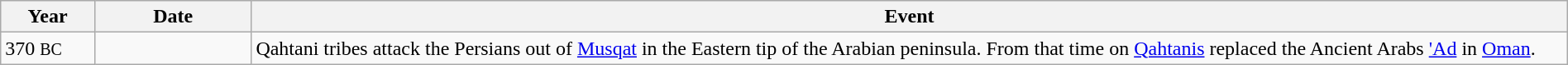<table class="wikitable" width="100%">
<tr>
<th style="width:6%">Year</th>
<th style="width:10%">Date</th>
<th>Event</th>
</tr>
<tr>
<td>370 <small>BC</small></td>
<td></td>
<td>Qahtani tribes attack the Persians out of <a href='#'>Musqat</a> in the Eastern tip of the Arabian peninsula. From that time on <a href='#'>Qahtanis</a> replaced the Ancient Arabs <a href='#'>'Ad</a> in <a href='#'>Oman</a>.</td>
</tr>
</table>
